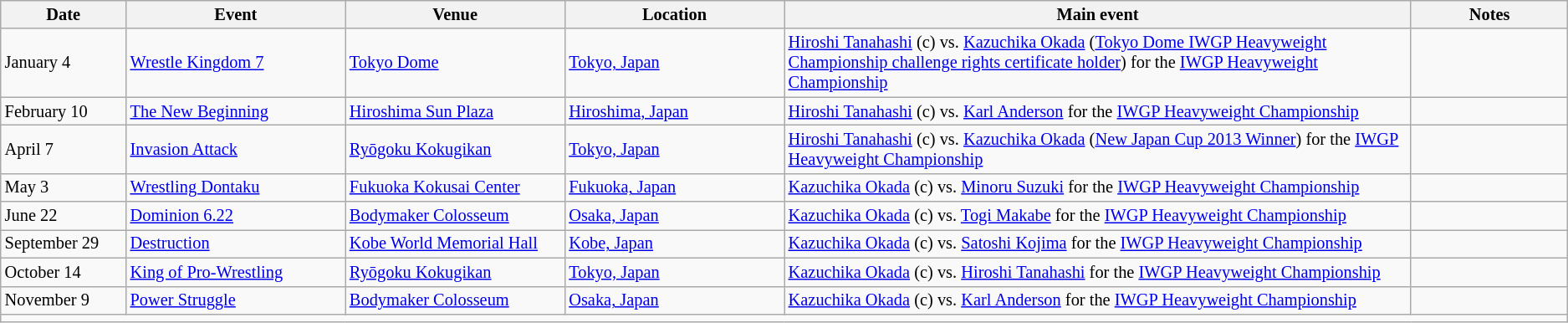<table class="sortable wikitable succession-box" style="font-size:85%;">
<tr>
<th width=8%>Date</th>
<th width=14%>Event</th>
<th width=14%>Venue</th>
<th width=14%>Location</th>
<th width=40%>Main event</th>
<th width=14%>Notes</th>
</tr>
<tr>
<td>January 4</td>
<td><a href='#'>Wrestle Kingdom 7</a></td>
<td><a href='#'>Tokyo Dome</a></td>
<td><a href='#'>Tokyo, Japan</a></td>
<td><a href='#'>Hiroshi Tanahashi</a> (c) vs. <a href='#'>Kazuchika Okada</a>  (<a href='#'>Tokyo Dome IWGP Heavyweight Championship challenge rights certificate holder</a>) for the <a href='#'>IWGP Heavyweight Championship</a></td>
<td></td>
</tr>
<tr>
<td>February 10</td>
<td><a href='#'>The New Beginning</a></td>
<td><a href='#'>Hiroshima Sun Plaza</a></td>
<td><a href='#'>Hiroshima, Japan</a></td>
<td><a href='#'>Hiroshi Tanahashi</a> (c) vs. <a href='#'>Karl Anderson</a> for the <a href='#'>IWGP Heavyweight Championship</a></td>
<td></td>
</tr>
<tr>
<td>April 7</td>
<td><a href='#'>Invasion Attack</a></td>
<td><a href='#'>Ryōgoku Kokugikan</a></td>
<td><a href='#'>Tokyo, Japan</a></td>
<td><a href='#'>Hiroshi Tanahashi</a> (c) vs. <a href='#'>Kazuchika Okada</a>  (<a href='#'>New Japan Cup 2013 Winner</a>) for the <a href='#'>IWGP Heavyweight Championship</a></td>
<td></td>
</tr>
<tr>
<td>May 3</td>
<td><a href='#'>Wrestling Dontaku</a></td>
<td><a href='#'>Fukuoka Kokusai Center</a></td>
<td><a href='#'>Fukuoka, Japan</a></td>
<td><a href='#'>Kazuchika Okada</a> (c) vs. <a href='#'>Minoru Suzuki</a> for the <a href='#'>IWGP Heavyweight Championship</a></td>
<td></td>
</tr>
<tr>
<td>June 22</td>
<td><a href='#'>Dominion 6.22</a></td>
<td><a href='#'>Bodymaker Colosseum</a></td>
<td><a href='#'>Osaka, Japan</a></td>
<td><a href='#'>Kazuchika Okada</a> (c) vs. <a href='#'>Togi Makabe</a> for the <a href='#'>IWGP Heavyweight Championship</a></td>
<td></td>
</tr>
<tr>
<td>September 29</td>
<td><a href='#'>Destruction</a></td>
<td><a href='#'>Kobe World Memorial Hall</a></td>
<td><a href='#'>Kobe, Japan</a></td>
<td><a href='#'>Kazuchika Okada</a> (c) vs. <a href='#'>Satoshi Kojima</a> for the <a href='#'>IWGP Heavyweight Championship</a></td>
<td></td>
</tr>
<tr>
<td>October 14</td>
<td><a href='#'>King of Pro-Wrestling</a></td>
<td><a href='#'>Ryōgoku Kokugikan</a></td>
<td><a href='#'>Tokyo, Japan</a></td>
<td><a href='#'>Kazuchika Okada</a> (c) vs. <a href='#'>Hiroshi Tanahashi</a> for the <a href='#'>IWGP Heavyweight Championship</a></td>
<td></td>
</tr>
<tr>
<td>November 9</td>
<td><a href='#'>Power Struggle</a></td>
<td><a href='#'>Bodymaker Colosseum</a></td>
<td><a href='#'>Osaka, Japan</a></td>
<td><a href='#'>Kazuchika Okada</a> (c) vs. <a href='#'>Karl Anderson</a> for the <a href='#'>IWGP Heavyweight Championship</a></td>
<td></td>
</tr>
<tr>
<td colspan=6></td>
</tr>
</table>
